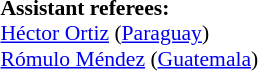<table width=50% style="font-size: 90%">
<tr>
<td><br><strong>Assistant referees:</strong>
<br><a href='#'>Héctor Ortiz</a> (<a href='#'>Paraguay</a>)
<br><a href='#'>Rómulo Méndez</a> (<a href='#'>Guatemala</a>)</td>
</tr>
</table>
